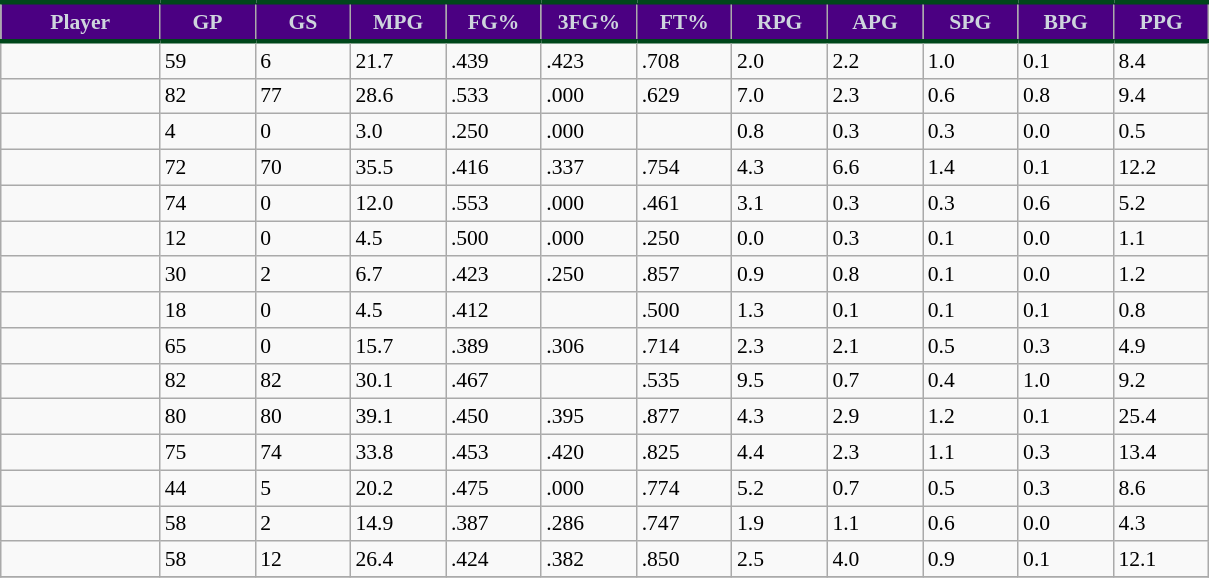<table class="wikitable sortable" style="font-size: 90%">
<tr>
<th style="background:#4B0082; color:#CED5DD; border-top:#00471B 3px solid; border-bottom:#00471B 3px solid;" width="10%">Player</th>
<th style="background:#4B0082; color:#CED5DD; border-top:#00471B 3px solid; border-bottom:#00471B 3px solid;" width="6%">GP</th>
<th style="background:#4B0082; color:#CED5DD; border-top:#00471B 3px solid; border-bottom:#00471B 3px solid;" width="6%">GS</th>
<th style="background:#4B0082; color:#CED5DD; border-top:#00471B 3px solid; border-bottom:#00471B 3px solid;" width="6%">MPG</th>
<th style="background:#4B0082; color:#CED5DD; border-top:#00471B 3px solid; border-bottom:#00471B 3px solid;"width="6%">FG%</th>
<th style="background:#4B0082; color:#CED5DD; border-top:#00471B 3px solid; border-bottom:#00471B 3px solid;" width="6%">3FG%</th>
<th style="background:#4B0082; color:#CED5DD; border-top:#00471B 3px solid; border-bottom:#00471B 3px solid;" width="6%">FT%</th>
<th style="background:#4B0082; color:#CED5DD; border-top:#00471B 3px solid; border-bottom:#00471B 3px solid;"width="6%">RPG</th>
<th style="background:#4B0082; color:#CED5DD; border-top:#00471B 3px solid; border-bottom:#00471B 3px solid;"width="6%">APG</th>
<th style="background:#4B0082; color:#CED5DD; border-top:#00471B 3px solid; border-bottom:#00471B 3px solid;"width="6%">SPG</th>
<th style="background:#4B0082; color:#CED5DD; border-top:#00471B 3px solid; border-bottom:#00471B 3px solid;"width="6%">BPG</th>
<th style="background:#4B0082; color:#CED5DD; border-top:#00471B 3px solid; border-bottom:#00471B 3px solid;"width="6%">PPG</th>
</tr>
<tr>
<td></td>
<td>59</td>
<td>6</td>
<td>21.7</td>
<td>.439</td>
<td>.423</td>
<td>.708</td>
<td>2.0</td>
<td>2.2</td>
<td>1.0</td>
<td>0.1</td>
<td>8.4</td>
</tr>
<tr>
<td></td>
<td>82</td>
<td>77</td>
<td>28.6</td>
<td>.533</td>
<td>.000</td>
<td>.629</td>
<td>7.0</td>
<td>2.3</td>
<td>0.6</td>
<td>0.8</td>
<td>9.4</td>
</tr>
<tr>
<td></td>
<td>4</td>
<td>0</td>
<td>3.0</td>
<td>.250</td>
<td>.000</td>
<td></td>
<td>0.8</td>
<td>0.3</td>
<td>0.3</td>
<td>0.0</td>
<td>0.5</td>
</tr>
<tr>
<td></td>
<td>72</td>
<td>70</td>
<td>35.5</td>
<td>.416</td>
<td>.337</td>
<td>.754</td>
<td>4.3</td>
<td>6.6</td>
<td>1.4</td>
<td>0.1</td>
<td>12.2</td>
</tr>
<tr>
<td></td>
<td>74</td>
<td>0</td>
<td>12.0</td>
<td>.553</td>
<td>.000</td>
<td>.461</td>
<td>3.1</td>
<td>0.3</td>
<td>0.3</td>
<td>0.6</td>
<td>5.2</td>
</tr>
<tr>
<td></td>
<td>12</td>
<td>0</td>
<td>4.5</td>
<td>.500</td>
<td>.000</td>
<td>.250</td>
<td>0.0</td>
<td>0.3</td>
<td>0.1</td>
<td>0.0</td>
<td>1.1</td>
</tr>
<tr>
<td></td>
<td>30</td>
<td>2</td>
<td>6.7</td>
<td>.423</td>
<td>.250</td>
<td>.857</td>
<td>0.9</td>
<td>0.8</td>
<td>0.1</td>
<td>0.0</td>
<td>1.2</td>
</tr>
<tr>
<td></td>
<td>18</td>
<td>0</td>
<td>4.5</td>
<td>.412</td>
<td></td>
<td>.500</td>
<td>1.3</td>
<td>0.1</td>
<td>0.1</td>
<td>0.1</td>
<td>0.8</td>
</tr>
<tr>
<td></td>
<td>65</td>
<td>0</td>
<td>15.7</td>
<td>.389</td>
<td>.306</td>
<td>.714</td>
<td>2.3</td>
<td>2.1</td>
<td>0.5</td>
<td>0.3</td>
<td>4.9</td>
</tr>
<tr>
<td></td>
<td>82</td>
<td>82</td>
<td>30.1</td>
<td>.467</td>
<td></td>
<td>.535</td>
<td>9.5</td>
<td>0.7</td>
<td>0.4</td>
<td>1.0</td>
<td>9.2</td>
</tr>
<tr>
<td></td>
<td>80</td>
<td>80</td>
<td>39.1</td>
<td>.450</td>
<td>.395</td>
<td>.877</td>
<td>4.3</td>
<td>2.9</td>
<td>1.2</td>
<td>0.1</td>
<td>25.4</td>
</tr>
<tr>
<td></td>
<td>75</td>
<td>74</td>
<td>33.8</td>
<td>.453</td>
<td>.420</td>
<td>.825</td>
<td>4.4</td>
<td>2.3</td>
<td>1.1</td>
<td>0.3</td>
<td>13.4</td>
</tr>
<tr>
<td></td>
<td>44</td>
<td>5</td>
<td>20.2</td>
<td>.475</td>
<td>.000</td>
<td>.774</td>
<td>5.2</td>
<td>0.7</td>
<td>0.5</td>
<td>0.3</td>
<td>8.6</td>
</tr>
<tr>
<td></td>
<td>58</td>
<td>2</td>
<td>14.9</td>
<td>.387</td>
<td>.286</td>
<td>.747</td>
<td>1.9</td>
<td>1.1</td>
<td>0.6</td>
<td>0.0</td>
<td>4.3</td>
</tr>
<tr>
<td></td>
<td>58</td>
<td>12</td>
<td>26.4</td>
<td>.424</td>
<td>.382</td>
<td>.850</td>
<td>2.5</td>
<td>4.0</td>
<td>0.9</td>
<td>0.1</td>
<td>12.1</td>
</tr>
<tr>
</tr>
</table>
